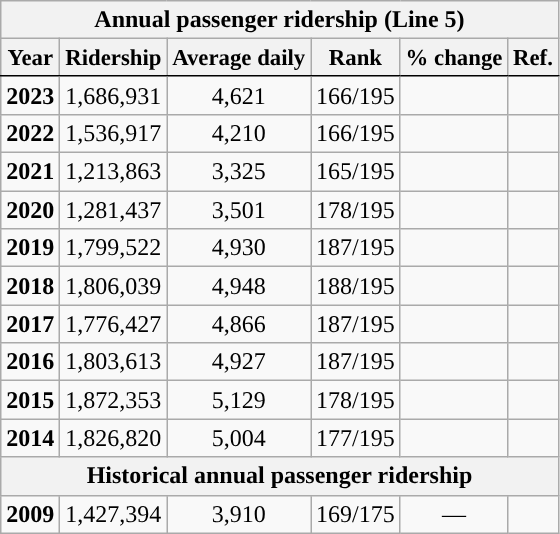<table class="wikitable sortable" style="text-align:right;">
<tr>
<th colspan="6" style="background-color:#">Annual passenger ridership (Line 5)</th>
</tr>
<tr style="font-size:95%; text-align:center">
<th style="border-bottom:1px solid black">Year</th>
<th style="border-bottom:1px solid black">Ridership</th>
<th style="border-bottom:1px solid black">Average daily</th>
<th style="border-bottom:1px solid black">Rank</th>
<th style="border-bottom:1px solid black">% change</th>
<th style="border-bottom:1px solid black">Ref.</th>
</tr>
<tr style="text-align:center;">
<td><strong>2023</strong></td>
<td>1,686,931</td>
<td>4,621</td>
<td>166/195</td>
<td></td>
<td></td>
</tr>
<tr style="text-align:center;">
<td><strong>2022</strong></td>
<td>1,536,917</td>
<td>4,210</td>
<td>166/195</td>
<td></td>
<td></td>
</tr>
<tr style="text-align:center;">
<td><strong>2021</strong></td>
<td>1,213,863</td>
<td>3,325</td>
<td>165/195</td>
<td></td>
<td></td>
</tr>
<tr style="text-align:center;">
<td><strong>2020</strong></td>
<td>1,281,437</td>
<td>3,501</td>
<td>178/195</td>
<td></td>
<td></td>
</tr>
<tr style="text-align:center;">
<td><strong>2019</strong></td>
<td>1,799,522</td>
<td>4,930</td>
<td>187/195</td>
<td></td>
<td></td>
</tr>
<tr style="text-align:center;">
<td><strong>2018</strong></td>
<td>1,806,039</td>
<td>4,948</td>
<td>188/195</td>
<td></td>
<td></td>
</tr>
<tr style="text-align:center;">
<td><strong>2017</strong></td>
<td>1,776,427</td>
<td>4,866</td>
<td>187/195</td>
<td></td>
<td></td>
</tr>
<tr style="text-align:center;">
<td><strong>2016</strong></td>
<td>1,803,613</td>
<td>4,927</td>
<td>187/195</td>
<td></td>
<td></td>
</tr>
<tr style="text-align:center;">
<td><strong>2015</strong></td>
<td>1,872,353</td>
<td>5,129</td>
<td>178/195</td>
<td></td>
<td></td>
</tr>
<tr style="text-align:center;">
<td><strong>2014</strong></td>
<td>1,826,820</td>
<td>5,004</td>
<td>177/195</td>
<td></td>
<td></td>
</tr>
<tr>
<th colspan="6" style="background-color:#">Historical annual passenger ridership</th>
</tr>
<tr style="text-align:center;">
<td><strong>2009</strong></td>
<td>1,427,394</td>
<td>3,910</td>
<td>169/175</td>
<td>—</td>
<td></td>
</tr>
</table>
